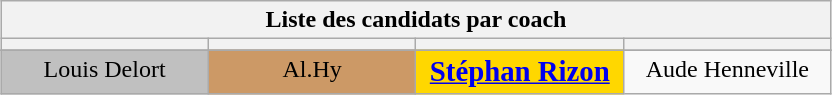<table class="wikitable" style="margin:0.5em auto">
<tr>
<th colspan=4 style="width:95%;">Liste des candidats par coach</th>
</tr>
<tr>
<th style="width:23%;" scope="col"></th>
<th style="width:23%;" scope="col"></th>
<th style="width:23%;" scope="col"></th>
<th style="width:23%;" scope="col"></th>
</tr>
<tr>
</tr>
<tr align="center" valign="top">
<td style="text-align:center;background:silver">Louis Delort<br></td>
<td style="text-align:center;background:#c96">Al.Hy<br></td>
<td style="text-align:center;background:gold"><strong><big><a href='#'>Stéphan Rizon</a></big></strong><br></td>
<td style="text-align:center;">Aude Henneville<br></td>
</tr>
</table>
